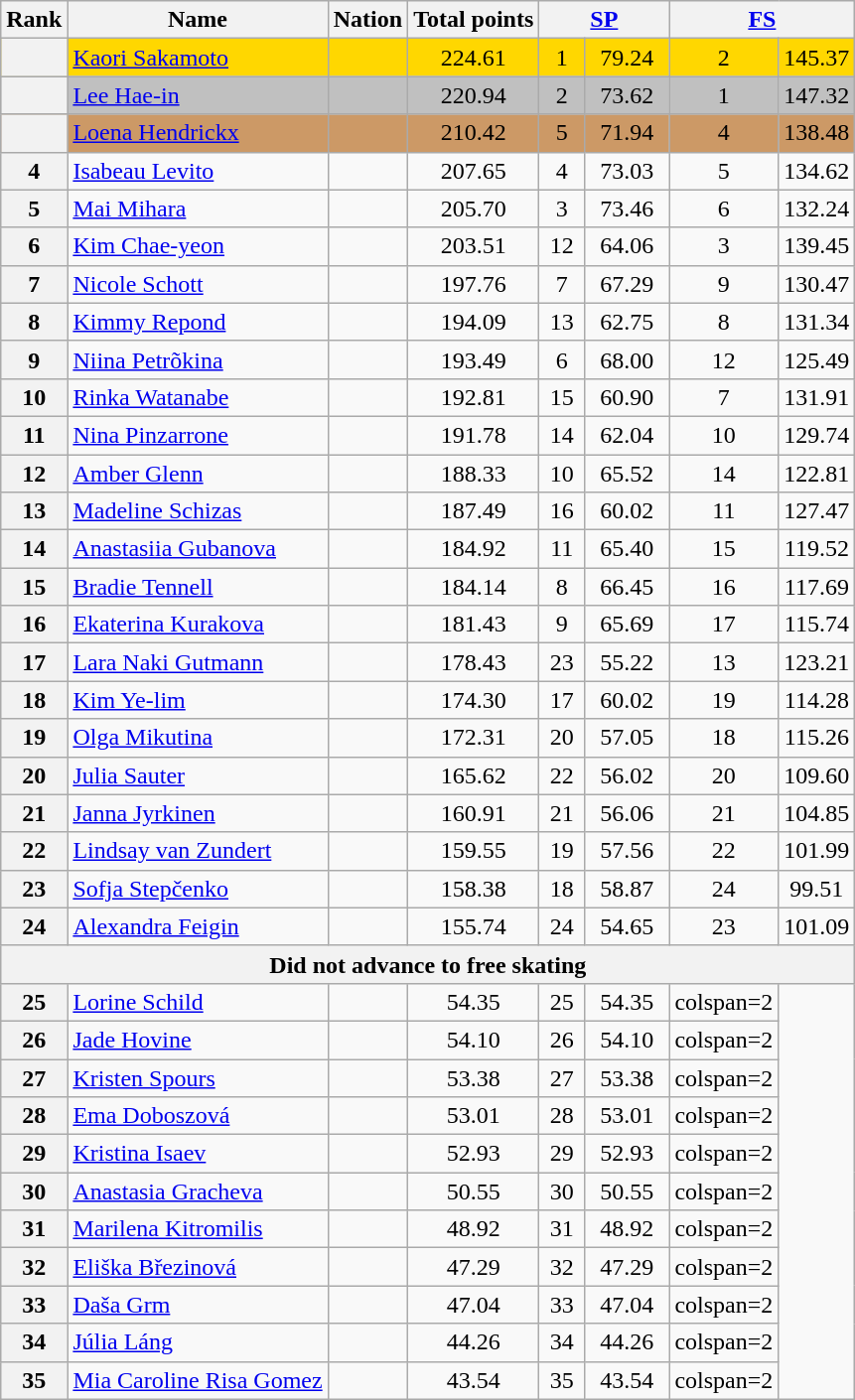<table class="wikitable sortable" style="text-align:center">
<tr>
<th scope="col">Rank</th>
<th scope="col">Name</th>
<th scope="col">Nation</th>
<th scope="col">Total points</th>
<th colspan="2" width="80px"><a href='#'>SP</a></th>
<th colspan="2" width="80px"><a href='#'>FS</a></th>
</tr>
<tr bgcolor="gold">
<th scope="row"></th>
<td style="text-align:left"><a href='#'>Kaori Sakamoto</a></td>
<td style="text-align:left"></td>
<td align="center">224.61</td>
<td align="center">1</td>
<td align="center">79.24</td>
<td align="center">2</td>
<td align="center">145.37</td>
</tr>
<tr bgcolor="silver">
<th scope="row"></th>
<td style="text-align:left"><a href='#'>Lee Hae-in</a></td>
<td style="text-align:left"></td>
<td align="center">220.94</td>
<td align="center">2</td>
<td align="center">73.62</td>
<td align="center">1</td>
<td align="center">147.32</td>
</tr>
<tr bgcolor="#cc9966">
<th scope="row"></th>
<td style="text-align:left"><a href='#'>Loena Hendrickx</a></td>
<td style="text-align:left"></td>
<td align="center">210.42</td>
<td align="center">5</td>
<td align="center">71.94</td>
<td align="center">4</td>
<td align="center">138.48</td>
</tr>
<tr>
<th scope="row">4</th>
<td style="text-align:left"><a href='#'>Isabeau Levito</a></td>
<td style="text-align:left"></td>
<td align="center">207.65</td>
<td align="center">4</td>
<td align="center">73.03</td>
<td align="center">5</td>
<td align="center">134.62</td>
</tr>
<tr>
<th scope="row">5</th>
<td style="text-align:left"><a href='#'>Mai Mihara</a></td>
<td style="text-align:left"></td>
<td align="center">205.70</td>
<td align="center">3</td>
<td align="center">73.46</td>
<td align="center">6</td>
<td align="center">132.24</td>
</tr>
<tr>
<th scope="row">6</th>
<td style="text-align:left"><a href='#'>Kim Chae-yeon</a></td>
<td style="text-align:left"></td>
<td align="center">203.51</td>
<td align="center">12</td>
<td align="center">64.06</td>
<td align="center">3</td>
<td align="center">139.45</td>
</tr>
<tr>
<th scope="row">7</th>
<td style="text-align:left"><a href='#'>Nicole Schott</a></td>
<td style="text-align:left"></td>
<td align="center">197.76</td>
<td align="center">7</td>
<td align="center">67.29</td>
<td align="center">9</td>
<td align="center">130.47</td>
</tr>
<tr>
<th scope="row">8</th>
<td style="text-align:left"><a href='#'>Kimmy Repond</a></td>
<td style="text-align:left"></td>
<td align="center">194.09</td>
<td align="center">13</td>
<td align="center">62.75</td>
<td align="center">8</td>
<td align="center">131.34</td>
</tr>
<tr>
<th scope="row">9</th>
<td style="text-align:left"><a href='#'>Niina Petrõkina</a></td>
<td style="text-align:left"></td>
<td align="center">193.49</td>
<td align="center">6</td>
<td align="center">68.00</td>
<td align="center">12</td>
<td align="center">125.49</td>
</tr>
<tr>
<th scope="row">10</th>
<td style="text-align:left"><a href='#'>Rinka Watanabe</a></td>
<td style="text-align:left"></td>
<td align="center">192.81</td>
<td align="center">15</td>
<td align="center">60.90</td>
<td align="center">7</td>
<td align="center">131.91</td>
</tr>
<tr>
<th scope="row">11</th>
<td style="text-align:left"><a href='#'>Nina Pinzarrone</a></td>
<td style="text-align:left"></td>
<td align="center">191.78</td>
<td align="center">14</td>
<td align="center">62.04</td>
<td align="center">10</td>
<td align="center">129.74</td>
</tr>
<tr>
<th scope="row">12</th>
<td style="text-align:left"><a href='#'>Amber Glenn</a></td>
<td style="text-align:left"></td>
<td align="center">188.33</td>
<td align="center">10</td>
<td align="center">65.52</td>
<td align="center">14</td>
<td align="center">122.81</td>
</tr>
<tr>
<th scope="row">13</th>
<td style="text-align:left"><a href='#'>Madeline Schizas</a></td>
<td style="text-align:left"></td>
<td align="center">187.49</td>
<td align="center">16</td>
<td align="center">60.02</td>
<td align="center">11</td>
<td align="center">127.47</td>
</tr>
<tr>
<th scope="row">14</th>
<td style="text-align:left"><a href='#'>Anastasiia Gubanova</a></td>
<td style="text-align:left"></td>
<td align="center">184.92</td>
<td align="center">11</td>
<td align="center">65.40</td>
<td align="center">15</td>
<td align="center">119.52</td>
</tr>
<tr>
<th scope="row">15</th>
<td style="text-align:left"><a href='#'>Bradie Tennell</a></td>
<td style="text-align:left"></td>
<td align="center">184.14</td>
<td align="center">8</td>
<td align="center">66.45</td>
<td align="center">16</td>
<td align="center">117.69</td>
</tr>
<tr>
<th scope="row">16</th>
<td style="text-align:left"><a href='#'>Ekaterina Kurakova</a></td>
<td style="text-align:left"></td>
<td align="center">181.43</td>
<td align="center">9</td>
<td align="center">65.69</td>
<td align="center">17</td>
<td align="center">115.74</td>
</tr>
<tr>
<th scope="row">17</th>
<td style="text-align:left"><a href='#'>Lara Naki Gutmann</a></td>
<td style="text-align:left"></td>
<td align="center">178.43</td>
<td align="center">23</td>
<td align="center">55.22</td>
<td align="center">13</td>
<td align="center">123.21</td>
</tr>
<tr>
<th scope="row">18</th>
<td style="text-align:left"><a href='#'>Kim Ye-lim</a></td>
<td style="text-align:left"></td>
<td align="center">174.30</td>
<td align="center">17</td>
<td align="center">60.02</td>
<td align="center">19</td>
<td align="center">114.28</td>
</tr>
<tr>
<th scope="row">19</th>
<td style="text-align:left"><a href='#'>Olga Mikutina</a></td>
<td style="text-align:left"></td>
<td align="center">172.31</td>
<td align="center">20</td>
<td align="center">57.05</td>
<td align="center">18</td>
<td align="center">115.26</td>
</tr>
<tr>
<th scope="row">20</th>
<td style="text-align:left"><a href='#'>Julia Sauter</a></td>
<td style="text-align:left"></td>
<td align="center">165.62</td>
<td align="center">22</td>
<td align="center">56.02</td>
<td align="center">20</td>
<td align="center">109.60</td>
</tr>
<tr>
<th scope="row">21</th>
<td style="text-align:left"><a href='#'>Janna Jyrkinen</a></td>
<td style="text-align:left"></td>
<td align="center">160.91</td>
<td align="center">21</td>
<td align="center">56.06</td>
<td align="center">21</td>
<td align="center">104.85</td>
</tr>
<tr>
<th scope="row">22</th>
<td style="text-align:left"><a href='#'>Lindsay van Zundert</a></td>
<td style="text-align:left"></td>
<td align="center">159.55</td>
<td align="center">19</td>
<td align="center">57.56</td>
<td align="center">22</td>
<td align="center">101.99</td>
</tr>
<tr>
<th scope="row">23</th>
<td style="text-align:left"><a href='#'>Sofja Stepčenko</a></td>
<td style="text-align:left"></td>
<td align="center">158.38</td>
<td align="center">18</td>
<td align="center">58.87</td>
<td align="center">24</td>
<td align="center">99.51</td>
</tr>
<tr>
<th scope="row">24</th>
<td style="text-align:left"><a href='#'>Alexandra Feigin</a></td>
<td style="text-align:left"></td>
<td align="center">155.74</td>
<td align="center">24</td>
<td align="center">54.65</td>
<td align="center">23</td>
<td align="center">101.09</td>
</tr>
<tr>
<th colspan=8>Did not advance to free skating</th>
</tr>
<tr>
<th scope="row">25</th>
<td style="text-align:left"><a href='#'>Lorine Schild</a></td>
<td style="text-align:left"></td>
<td align="center">54.35</td>
<td align="center">25</td>
<td align="center">54.35</td>
<td>colspan=2 </td>
</tr>
<tr>
<th scope="row">26</th>
<td style="text-align:left"><a href='#'>Jade Hovine</a></td>
<td style="text-align:left"></td>
<td align="center">54.10</td>
<td align="center">26</td>
<td align="center">54.10</td>
<td>colspan=2 </td>
</tr>
<tr>
<th scope="row">27</th>
<td style="text-align:left"><a href='#'>Kristen Spours</a></td>
<td style="text-align:left"></td>
<td align="center">53.38</td>
<td align="center">27</td>
<td align="center">53.38</td>
<td>colspan=2 </td>
</tr>
<tr>
<th scope="row">28</th>
<td style="text-align:left"><a href='#'>Ema Doboszová</a></td>
<td style="text-align:left"></td>
<td align="center">53.01</td>
<td align="center">28</td>
<td align="center">53.01</td>
<td>colspan=2 </td>
</tr>
<tr>
<th scope="row">29</th>
<td style="text-align:left"><a href='#'>Kristina Isaev</a></td>
<td style="text-align:left"></td>
<td align="center">52.93</td>
<td align="center">29</td>
<td align="center">52.93</td>
<td>colspan=2 </td>
</tr>
<tr>
<th scope="row">30</th>
<td style="text-align:left"><a href='#'>Anastasia Gracheva</a></td>
<td style="text-align:left"></td>
<td align="center">50.55</td>
<td align="center">30</td>
<td align="center">50.55</td>
<td>colspan=2 </td>
</tr>
<tr>
<th scope="row">31</th>
<td style="text-align:left"><a href='#'>Marilena Kitromilis</a></td>
<td style="text-align:left"></td>
<td align="center">48.92</td>
<td align="center">31</td>
<td align="center">48.92</td>
<td>colspan=2 </td>
</tr>
<tr>
<th scope="row">32</th>
<td style="text-align:left"><a href='#'>Eliška Březinová</a></td>
<td style="text-align:left"></td>
<td align="center">47.29</td>
<td align="center">32</td>
<td align="center">47.29</td>
<td>colspan=2 </td>
</tr>
<tr>
<th scope="row">33</th>
<td style="text-align:left"><a href='#'>Daša Grm</a></td>
<td style="text-align:left"></td>
<td align="center">47.04</td>
<td align="center">33</td>
<td align="center">47.04</td>
<td>colspan=2 </td>
</tr>
<tr>
<th scope="row">34</th>
<td style="text-align:left"><a href='#'>Júlia Láng</a></td>
<td style="text-align:left"></td>
<td align="center">44.26</td>
<td align="center">34</td>
<td align="center">44.26</td>
<td>colspan=2 </td>
</tr>
<tr>
<th scope="row">35</th>
<td style="text-align:left"><a href='#'>Mia Caroline Risa Gomez</a></td>
<td style="text-align:left"></td>
<td align="center">43.54</td>
<td align="center">35</td>
<td align="center">43.54</td>
<td>colspan=2 </td>
</tr>
</table>
